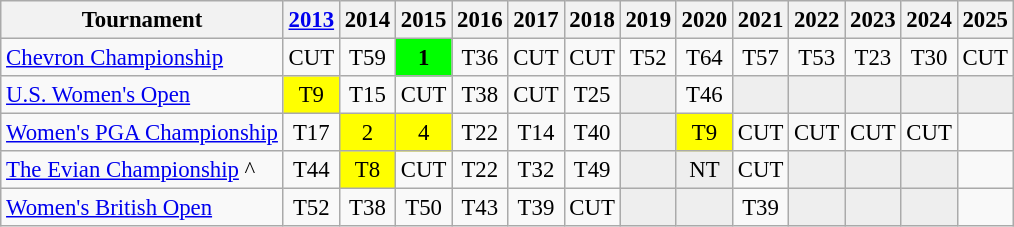<table class="wikitable" style="font-size:95%;text-align:center;">
<tr>
<th>Tournament</th>
<th><a href='#'>2013</a></th>
<th>2014</th>
<th>2015</th>
<th>2016</th>
<th>2017</th>
<th>2018</th>
<th>2019</th>
<th>2020</th>
<th>2021</th>
<th>2022</th>
<th>2023</th>
<th>2024</th>
<th>2025</th>
</tr>
<tr>
<td align=left><a href='#'>Chevron Championship</a></td>
<td>CUT</td>
<td>T59</td>
<td style="background:lime;"><strong>1</strong></td>
<td>T36</td>
<td>CUT</td>
<td>CUT</td>
<td>T52</td>
<td>T64</td>
<td>T57</td>
<td>T53</td>
<td>T23</td>
<td>T30</td>
<td>CUT</td>
</tr>
<tr>
<td align=left><a href='#'>U.S. Women's Open</a></td>
<td style="background:yellow;">T9</td>
<td>T15</td>
<td>CUT</td>
<td>T38</td>
<td>CUT</td>
<td>T25</td>
<td style="background:#eeeeee;"></td>
<td>T46</td>
<td style="background:#eeeeee;"></td>
<td style="background:#eeeeee;"></td>
<td style="background:#eeeeee;"></td>
<td style="background:#eeeeee;"></td>
<td style="background:#eeeeee;"></td>
</tr>
<tr>
<td align=left><a href='#'>Women's PGA Championship</a></td>
<td>T17</td>
<td style="background:yellow;">2</td>
<td style="background:yellow;">4</td>
<td>T22</td>
<td>T14</td>
<td>T40</td>
<td style="background:#eeeeee;"></td>
<td style="background:yellow;">T9</td>
<td>CUT</td>
<td>CUT</td>
<td>CUT</td>
<td>CUT</td>
<td></td>
</tr>
<tr>
<td align=left><a href='#'>The Evian Championship</a> ^</td>
<td>T44</td>
<td style="background:yellow;">T8</td>
<td>CUT</td>
<td>T22</td>
<td>T32</td>
<td>T49</td>
<td style="background:#eeeeee;"></td>
<td style="background:#eeeeee;">NT</td>
<td>CUT</td>
<td style="background:#eeeeee;"></td>
<td style="background:#eeeeee;"></td>
<td style="background:#eeeeee;"></td>
<td></td>
</tr>
<tr>
<td align=left><a href='#'>Women's British Open</a></td>
<td>T52</td>
<td>T38</td>
<td>T50</td>
<td>T43</td>
<td>T39</td>
<td>CUT</td>
<td style="background:#eeeeee;"></td>
<td style="background:#eeeeee;"></td>
<td>T39</td>
<td style="background:#eeeeee;"></td>
<td style="background:#eeeeee;"></td>
<td style="background:#eeeeee;"></td>
<td></td>
</tr>
</table>
